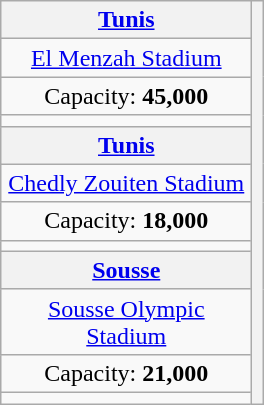<table class="wikitable" style="text-align:center">
<tr>
<th><a href='#'>Tunis</a></th>
<th rowspan="12"></th>
</tr>
<tr>
<td><a href='#'>El Menzah Stadium</a></td>
</tr>
<tr>
<td>Capacity: <strong>45,000</strong></td>
</tr>
<tr>
<td></td>
</tr>
<tr>
<th><a href='#'>Tunis</a></th>
</tr>
<tr>
<td><a href='#'>Chedly Zouiten Stadium</a></td>
</tr>
<tr>
<td>Capacity: <strong>18,000</strong></td>
</tr>
<tr>
<td></td>
</tr>
<tr>
<th width="160"><a href='#'>Sousse</a></th>
</tr>
<tr>
<td><a href='#'>Sousse Olympic Stadium</a></td>
</tr>
<tr>
<td>Capacity: <strong>21,000</strong></td>
</tr>
<tr>
<td></td>
</tr>
</table>
